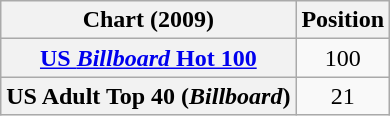<table class="wikitable sortable plainrowheaders">
<tr>
<th>Chart (2009)</th>
<th>Position</th>
</tr>
<tr>
<th scope="row"><a href='#'>US <em>Billboard</em> Hot 100</a></th>
<td style="text-align:center;">100</td>
</tr>
<tr>
<th scope="row">US Adult Top 40 (<em>Billboard</em>)</th>
<td style="text-align:center;">21</td>
</tr>
</table>
